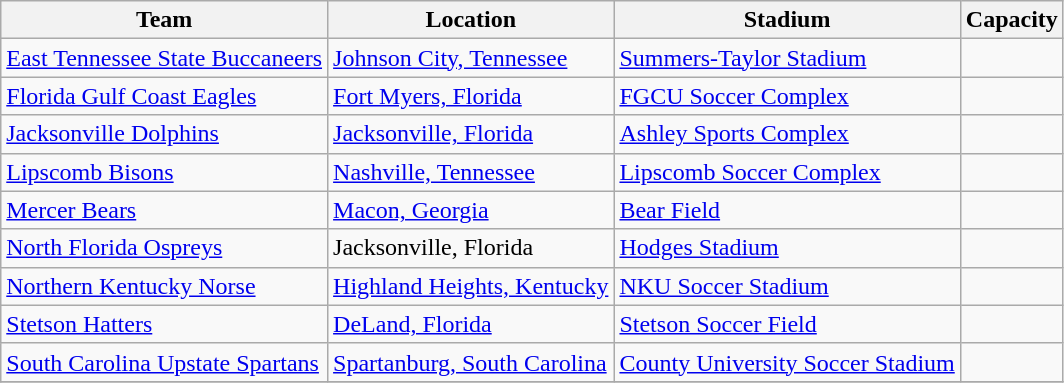<table class="wikitable sortable" style="text-align: left;">
<tr>
<th>Team</th>
<th>Location</th>
<th>Stadium</th>
<th>Capacity</th>
</tr>
<tr>
<td><a href='#'>East Tennessee State Buccaneers</a></td>
<td><a href='#'>Johnson City, Tennessee</a></td>
<td><a href='#'>Summers-Taylor Stadium</a></td>
<td align="center"></td>
</tr>
<tr>
<td><a href='#'>Florida Gulf Coast Eagles</a></td>
<td><a href='#'>Fort Myers, Florida</a></td>
<td><a href='#'>FGCU Soccer Complex</a></td>
<td align="center"></td>
</tr>
<tr>
<td><a href='#'>Jacksonville Dolphins</a></td>
<td><a href='#'>Jacksonville, Florida</a></td>
<td><a href='#'>Ashley Sports Complex</a></td>
<td align="center"></td>
</tr>
<tr>
<td><a href='#'>Lipscomb Bisons</a></td>
<td><a href='#'>Nashville, Tennessee</a></td>
<td><a href='#'>Lipscomb Soccer Complex</a></td>
<td align="center"></td>
</tr>
<tr>
<td><a href='#'>Mercer Bears</a></td>
<td><a href='#'>Macon, Georgia</a></td>
<td><a href='#'>Bear Field</a></td>
<td align="center"></td>
</tr>
<tr>
<td><a href='#'>North Florida Ospreys</a></td>
<td>Jacksonville, Florida</td>
<td><a href='#'>Hodges Stadium</a></td>
<td align="center"></td>
</tr>
<tr>
<td><a href='#'>Northern Kentucky Norse</a></td>
<td><a href='#'>Highland Heights, Kentucky</a></td>
<td><a href='#'>NKU Soccer Stadium</a></td>
<td align="center"></td>
</tr>
<tr>
<td><a href='#'>Stetson Hatters</a></td>
<td><a href='#'>DeLand, Florida</a></td>
<td><a href='#'>Stetson Soccer Field</a></td>
<td align="center"></td>
</tr>
<tr>
<td><a href='#'>South Carolina Upstate Spartans</a></td>
<td><a href='#'>Spartanburg, South Carolina</a></td>
<td><a href='#'>County University Soccer Stadium</a></td>
<td align="center"></td>
</tr>
<tr>
</tr>
</table>
